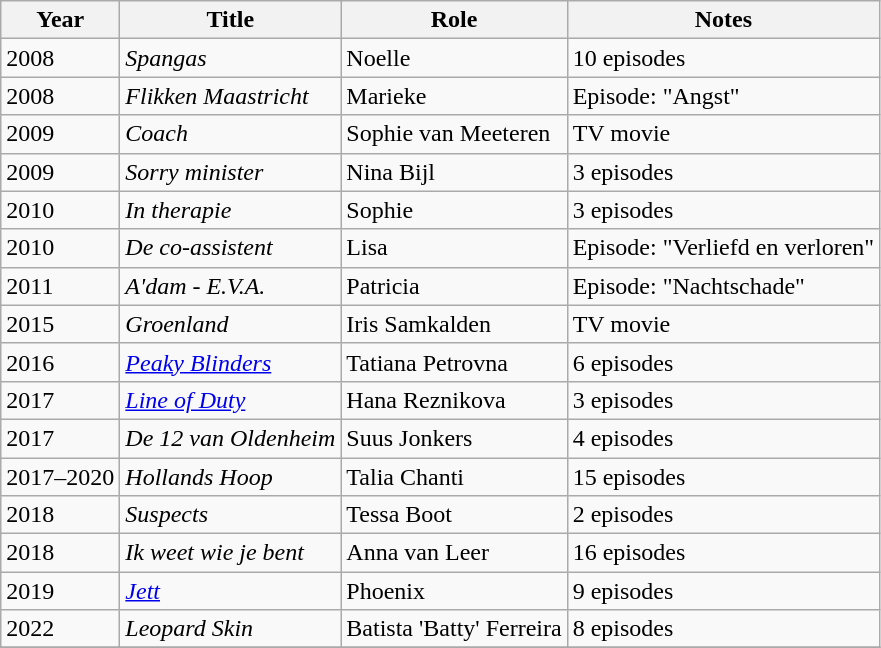<table class="wikitable sortable">
<tr>
<th>Year</th>
<th>Title</th>
<th>Role</th>
<th>Notes</th>
</tr>
<tr>
<td>2008</td>
<td><em>Spangas</em></td>
<td>Noelle</td>
<td>10 episodes</td>
</tr>
<tr>
<td>2008</td>
<td><em>Flikken Maastricht</em></td>
<td>Marieke</td>
<td>Episode: "Angst"</td>
</tr>
<tr>
<td>2009</td>
<td><em>Coach</em></td>
<td>Sophie van Meeteren</td>
<td>TV movie</td>
</tr>
<tr>
<td>2009</td>
<td><em>Sorry minister</em></td>
<td>Nina Bijl</td>
<td>3 episodes</td>
</tr>
<tr>
<td>2010</td>
<td><em>In therapie</em></td>
<td>Sophie</td>
<td>3 episodes</td>
</tr>
<tr>
<td>2010</td>
<td><em>De co-assistent</em></td>
<td>Lisa</td>
<td>Episode: "Verliefd en verloren"</td>
</tr>
<tr>
<td>2011</td>
<td><em>A'dam - E.V.A.</em></td>
<td>Patricia</td>
<td>Episode: "Nachtschade"</td>
</tr>
<tr>
<td>2015</td>
<td><em>Groenland</em></td>
<td>Iris Samkalden</td>
<td>TV movie</td>
</tr>
<tr>
<td>2016</td>
<td><em><a href='#'>Peaky Blinders</a></em></td>
<td>Tatiana Petrovna</td>
<td>6 episodes</td>
</tr>
<tr>
<td>2017</td>
<td><em><a href='#'>Line of Duty</a></em></td>
<td>Hana Reznikova</td>
<td>3 episodes</td>
</tr>
<tr>
<td>2017</td>
<td><em>De 12 van Oldenheim</em></td>
<td>Suus Jonkers</td>
<td>4 episodes</td>
</tr>
<tr>
<td>2017–2020</td>
<td><em>Hollands Hoop</em></td>
<td>Talia Chanti</td>
<td>15 episodes</td>
</tr>
<tr>
<td>2018</td>
<td><em>Suspects</em></td>
<td>Tessa Boot</td>
<td>2 episodes</td>
</tr>
<tr>
<td>2018</td>
<td><em>Ik weet wie je bent</em></td>
<td>Anna van Leer</td>
<td>16 episodes</td>
</tr>
<tr>
<td>2019</td>
<td><em><a href='#'>Jett</a></em></td>
<td>Phoenix</td>
<td>9 episodes</td>
</tr>
<tr>
<td>2022</td>
<td><em>Leopard Skin</em></td>
<td>Batista 'Batty' Ferreira</td>
<td>8 episodes</td>
</tr>
<tr>
</tr>
</table>
